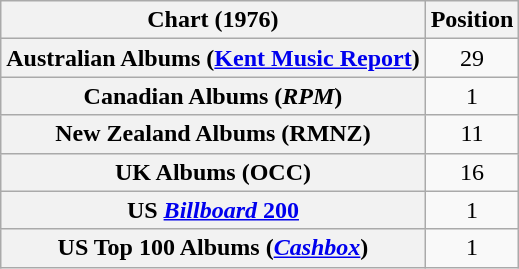<table class="wikitable sortable plainrowheaders" style="text-align:center">
<tr>
<th>Chart (1976)</th>
<th>Position</th>
</tr>
<tr>
<th scope="row">Australian Albums (<a href='#'>Kent Music Report</a>)</th>
<td>29</td>
</tr>
<tr>
<th scope="row">Canadian Albums (<em>RPM</em>)</th>
<td>1</td>
</tr>
<tr>
<th scope="row">New Zealand Albums (RMNZ)</th>
<td>11</td>
</tr>
<tr>
<th scope="row">UK Albums (OCC)</th>
<td>16</td>
</tr>
<tr>
<th scope="row">US <a href='#'><em>Billboard</em> 200</a></th>
<td>1</td>
</tr>
<tr>
<th scope="row">US Top 100 Albums (<a href='#'><em>Cashbox</em></a>)</th>
<td>1</td>
</tr>
</table>
